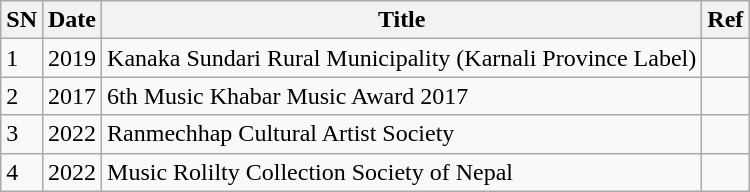<table class="wikitable sortable">
<tr>
<th>SN</th>
<th>Date</th>
<th>Title</th>
<th>Ref</th>
</tr>
<tr>
<td>1</td>
<td>2019</td>
<td>Kanaka Sundari Rural Municipality  (Karnali Province Label)</td>
<td></td>
</tr>
<tr>
<td>2</td>
<td>2017</td>
<td>6th Music Khabar Music Award 2017</td>
<td></td>
</tr>
<tr>
<td>3</td>
<td>2022</td>
<td>Ranmechhap Cultural Artist Society</td>
<td></td>
</tr>
<tr>
<td>4</td>
<td>2022</td>
<td>Music Rolilty Collection Society of Nepal</td>
<td></td>
</tr>
</table>
